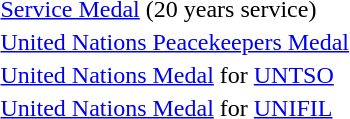<table>
<tr>
<td></td>
<td><a href='#'>Service Medal</a> (20 years service)</td>
</tr>
<tr>
<td></td>
<td><a href='#'>United Nations Peacekeepers Medal</a></td>
</tr>
<tr>
<td></td>
<td><a href='#'>United Nations Medal</a> for <a href='#'>UNTSO</a></td>
</tr>
<tr>
<td></td>
<td><a href='#'>United Nations Medal</a> for <a href='#'>UNIFIL</a></td>
</tr>
</table>
